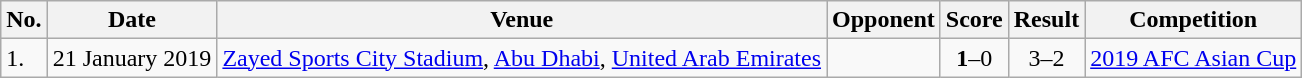<table class="wikitable" style="font-size:100%;">
<tr>
<th>No.</th>
<th>Date</th>
<th>Venue</th>
<th>Opponent</th>
<th>Score</th>
<th>Result</th>
<th>Competition</th>
</tr>
<tr>
<td>1.</td>
<td>21 January 2019</td>
<td><a href='#'>Zayed Sports City Stadium</a>, <a href='#'>Abu Dhabi</a>, <a href='#'>United Arab Emirates</a></td>
<td></td>
<td align=center><strong>1</strong>–0</td>
<td align=center>3–2 </td>
<td><a href='#'>2019 AFC Asian Cup</a></td>
</tr>
</table>
